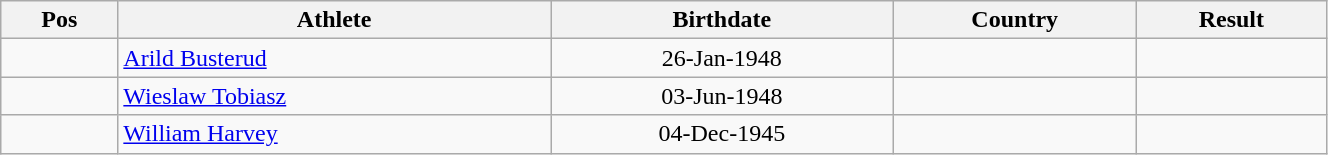<table class="wikitable"  style="text-align:center; width:70%;">
<tr>
<th>Pos</th>
<th>Athlete</th>
<th>Birthdate</th>
<th>Country</th>
<th>Result</th>
</tr>
<tr>
<td align=center></td>
<td align=left><a href='#'>Arild Busterud</a></td>
<td>26-Jan-1948</td>
<td align=left></td>
<td></td>
</tr>
<tr>
<td align=center></td>
<td align=left><a href='#'>Wieslaw Tobiasz</a></td>
<td>03-Jun-1948</td>
<td align=left></td>
<td></td>
</tr>
<tr>
<td align=center></td>
<td align=left><a href='#'>William Harvey</a></td>
<td>04-Dec-1945</td>
<td align=left></td>
<td></td>
</tr>
</table>
